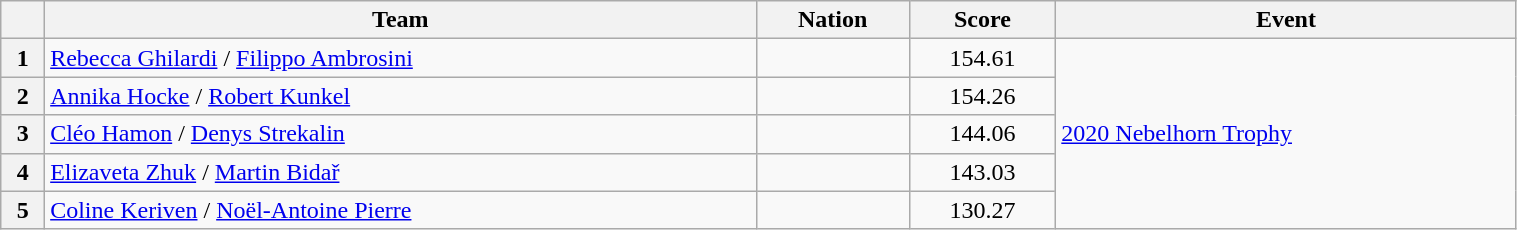<table class="wikitable sortable" style="text-align:left; width:80%">
<tr>
<th scope="col"></th>
<th scope="col">Team</th>
<th scope="col">Nation</th>
<th scope="col">Score</th>
<th scope="col">Event</th>
</tr>
<tr>
<th scope="row">1</th>
<td><a href='#'>Rebecca Ghilardi</a> / <a href='#'>Filippo Ambrosini</a></td>
<td></td>
<td style="text-align:center;">154.61</td>
<td rowspan="5"><a href='#'>2020 Nebelhorn Trophy</a></td>
</tr>
<tr>
<th scope="row">2</th>
<td><a href='#'>Annika Hocke</a> / <a href='#'>Robert Kunkel</a></td>
<td></td>
<td style="text-align:center;">154.26</td>
</tr>
<tr>
<th scope="row">3</th>
<td><a href='#'>Cléo Hamon</a> / <a href='#'>Denys Strekalin</a></td>
<td></td>
<td style="text-align:center;">144.06</td>
</tr>
<tr>
<th scope="row">4</th>
<td><a href='#'>Elizaveta Zhuk</a> / <a href='#'>Martin Bidař</a></td>
<td></td>
<td style="text-align:center;">143.03</td>
</tr>
<tr>
<th scope="row">5</th>
<td><a href='#'>Coline Keriven</a> / <a href='#'>Noël-Antoine Pierre</a></td>
<td></td>
<td style="text-align:center;">130.27</td>
</tr>
</table>
